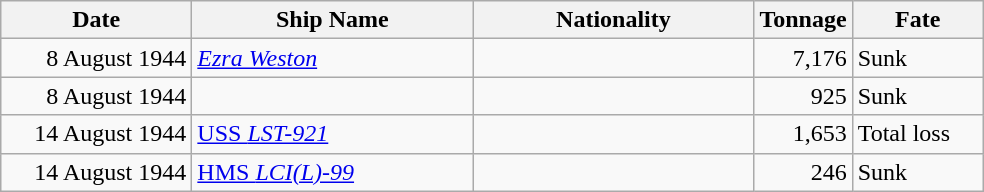<table class="wikitable sortable">
<tr>
<th width="120px">Date</th>
<th width="180px">Ship Name</th>
<th width="180px">Nationality</th>
<th width="25px">Tonnage</th>
<th width="80px">Fate</th>
</tr>
<tr>
<td align="right">8 August 1944</td>
<td align="left"><a href='#'><em>Ezra Weston</em></a></td>
<td align="left"></td>
<td align="right">7,176</td>
<td align="left">Sunk</td>
</tr>
<tr>
<td align="right">8 August 1944</td>
<td align="left"></td>
<td align="left"></td>
<td align="right">925</td>
<td align="left">Sunk</td>
</tr>
<tr>
<td align="right">14 August 1944</td>
<td align="left"><a href='#'>USS <em>LST-921</em></a></td>
<td align="left"></td>
<td align="right">1,653</td>
<td align="left">Total loss</td>
</tr>
<tr>
<td align="right">14 August 1944</td>
<td align="left"><a href='#'>HMS <em>LCI(L)-99</em></a></td>
<td align="left"></td>
<td align="right">246</td>
<td align="left">Sunk</td>
</tr>
</table>
